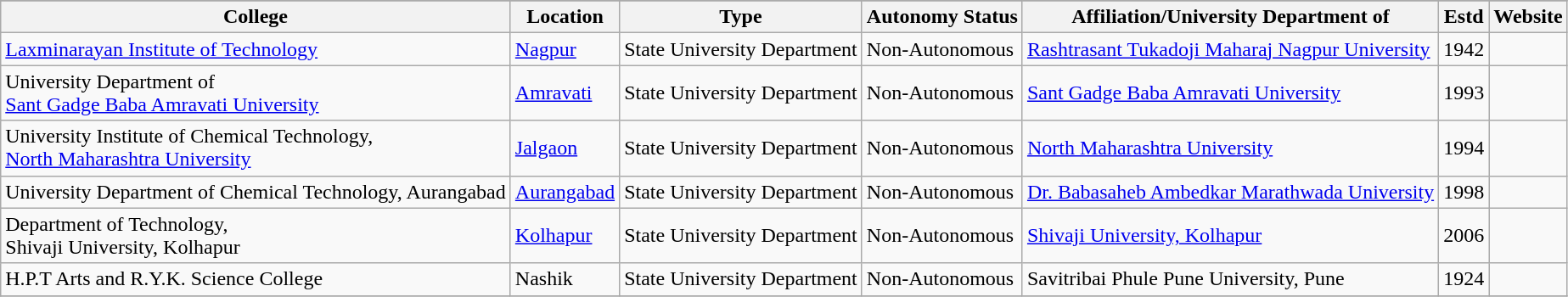<table class="wikitable sortable">
<tr>
</tr>
<tr>
<th>College</th>
<th>Location</th>
<th>Type</th>
<th>Autonomy Status</th>
<th>Affiliation/University Department of</th>
<th>Estd</th>
<th>Website</th>
</tr>
<tr>
<td><a href='#'>Laxminarayan Institute of Technology</a></td>
<td><a href='#'>Nagpur</a></td>
<td>State University Department</td>
<td>Non-Autonomous</td>
<td><a href='#'>Rashtrasant Tukadoji Maharaj Nagpur University</a></td>
<td>1942</td>
<td></td>
</tr>
<tr>
<td>University Department of<br><a href='#'>Sant Gadge Baba Amravati University</a></td>
<td><a href='#'>Amravati</a></td>
<td>State University Department</td>
<td>Non-Autonomous</td>
<td><a href='#'>Sant Gadge Baba Amravati University</a></td>
<td>1993</td>
<td></td>
</tr>
<tr>
<td>University Institute of Chemical Technology,<br><a href='#'>North Maharashtra University</a></td>
<td><a href='#'>Jalgaon</a></td>
<td>State University Department</td>
<td>Non-Autonomous</td>
<td><a href='#'>North Maharashtra University</a></td>
<td>1994</td>
<td></td>
</tr>
<tr>
<td>University Department of Chemical Technology, Aurangabad</td>
<td><a href='#'>Aurangabad</a></td>
<td>State University Department</td>
<td>Non-Autonomous</td>
<td><a href='#'>Dr. Babasaheb Ambedkar Marathwada University</a></td>
<td>1998</td>
<td></td>
</tr>
<tr>
<td>Department of Technology,<br>Shivaji University, Kolhapur</td>
<td><a href='#'>Kolhapur</a></td>
<td>State University Department</td>
<td>Non-Autonomous</td>
<td><a href='#'>Shivaji University, Kolhapur</a></td>
<td>2006</td>
<td></td>
</tr>
<tr>
<td>H.P.T Arts and R.Y.K. Science College</td>
<td>Nashik</td>
<td>State University Department</td>
<td>Non-Autonomous</td>
<td>Savitribai Phule Pune University, Pune</td>
<td>1924</td>
<td></td>
</tr>
<tr>
</tr>
</table>
